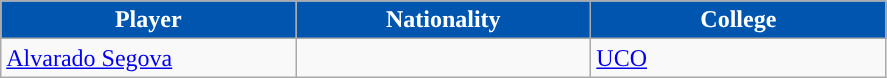<table class="wikitable sortable sortable">
<tr>
<th width="20%" style="background:#0055AF; color:#FFFFFF; ">Player</th>
<th width="20%" style="background:#0055AF; color:#FFFFFF; ">Nationality</th>
<th width="20%" style="background:#0055AF; color:#FFFFFF; ">College</th>
</tr>
<tr>
<td><a href='#'>Alvarado Segova</a></td>
<td></td>
<td><a href='#'>UCO</a></td>
</tr>
</table>
